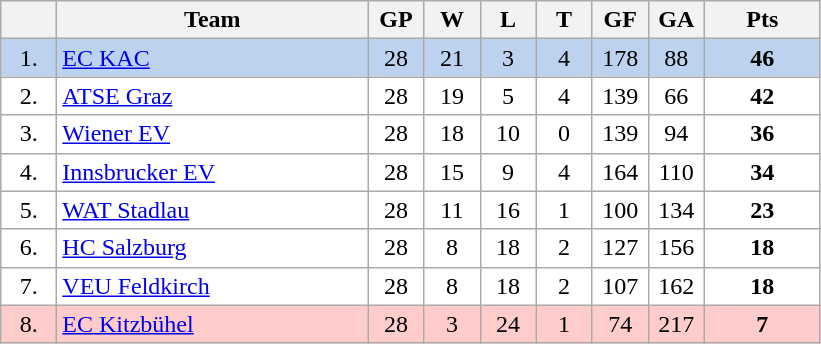<table class="wikitable">
<tr>
<th width="30"></th>
<th width="200">Team</th>
<th width="30">GP</th>
<th width="30">W</th>
<th width="30">L</th>
<th width="30">T</th>
<th width="30">GF</th>
<th width="30">GA</th>
<th width="70">Pts</th>
</tr>
<tr bgcolor="#BCD2EE" align="center">
<td>1.</td>
<td align="left"><a href='#'>EC KAC</a></td>
<td>28</td>
<td>21</td>
<td>3</td>
<td>4</td>
<td>178</td>
<td>88</td>
<td><strong>46</strong></td>
</tr>
<tr bgcolor="#FFFFFF" align="center">
<td>2.</td>
<td align="left"><a href='#'>ATSE Graz</a></td>
<td>28</td>
<td>19</td>
<td>5</td>
<td>4</td>
<td>139</td>
<td>66</td>
<td><strong>42</strong></td>
</tr>
<tr bgcolor="#FFFFFF" align="center">
<td>3.</td>
<td align="left"><a href='#'>Wiener EV</a></td>
<td>28</td>
<td>18</td>
<td>10</td>
<td>0</td>
<td>139</td>
<td>94</td>
<td><strong>36</strong></td>
</tr>
<tr bgcolor="#FFFFFF" align="center">
<td>4.</td>
<td align="left"><a href='#'>Innsbrucker EV</a></td>
<td>28</td>
<td>15</td>
<td>9</td>
<td>4</td>
<td>164</td>
<td>110</td>
<td><strong>34</strong></td>
</tr>
<tr bgcolor="#FFFFFF" align="center">
<td>5.</td>
<td align="left"><a href='#'>WAT Stadlau</a></td>
<td>28</td>
<td>11</td>
<td>16</td>
<td>1</td>
<td>100</td>
<td>134</td>
<td><strong>23</strong></td>
</tr>
<tr bgcolor="#FFFFFF" align="center">
<td>6.</td>
<td align="left"><a href='#'>HC Salzburg</a></td>
<td>28</td>
<td>8</td>
<td>18</td>
<td>2</td>
<td>127</td>
<td>156</td>
<td><strong>18</strong></td>
</tr>
<tr bgcolor="#FFFFFF" align="center">
<td>7.</td>
<td align="left"><a href='#'>VEU Feldkirch</a></td>
<td>28</td>
<td>8</td>
<td>18</td>
<td>2</td>
<td>107</td>
<td>162</td>
<td><strong>18</strong></td>
</tr>
<tr bgcolor="#FFCCCC" align="center">
<td>8.</td>
<td align="left"><a href='#'>EC Kitzbühel</a></td>
<td>28</td>
<td>3</td>
<td>24</td>
<td>1</td>
<td>74</td>
<td>217</td>
<td><strong>7</strong></td>
</tr>
</table>
